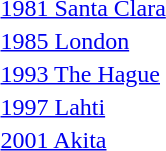<table>
<tr>
<td><a href='#'>1981 Santa Clara</a></td>
<td></td>
<td></td>
<td></td>
</tr>
<tr>
<td><a href='#'>1985 London</a></td>
<td></td>
<td></td>
<td></td>
</tr>
<tr>
<td><a href='#'>1993 The Hague</a></td>
<td></td>
<td></td>
<td></td>
</tr>
<tr>
<td><a href='#'>1997 Lahti</a></td>
<td></td>
<td></td>
<td></td>
</tr>
<tr>
<td><a href='#'>2001 Akita</a></td>
<td></td>
<td></td>
<td></td>
</tr>
</table>
